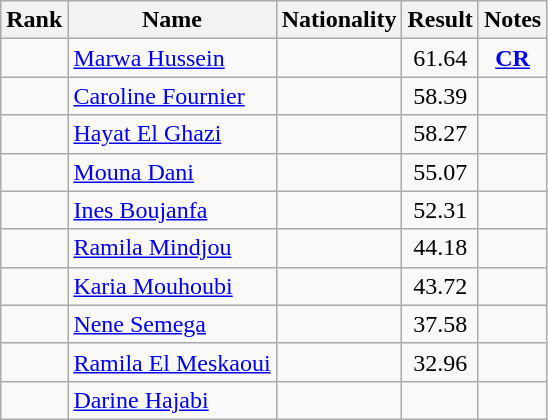<table class="wikitable sortable" style="text-align:center">
<tr>
<th>Rank</th>
<th>Name</th>
<th>Nationality</th>
<th>Result</th>
<th>Notes</th>
</tr>
<tr>
<td></td>
<td align=left><a href='#'>Marwa Hussein</a></td>
<td align=left></td>
<td>61.64</td>
<td><strong><a href='#'>CR</a></strong></td>
</tr>
<tr>
<td></td>
<td align=left><a href='#'>Caroline Fournier</a></td>
<td align=left></td>
<td>58.39</td>
<td></td>
</tr>
<tr>
<td></td>
<td align=left><a href='#'>Hayat El Ghazi</a></td>
<td align=left></td>
<td>58.27</td>
<td></td>
</tr>
<tr>
<td></td>
<td align=left><a href='#'>Mouna Dani</a></td>
<td align=left></td>
<td>55.07</td>
<td></td>
</tr>
<tr>
<td></td>
<td align=left><a href='#'>Ines Boujanfa</a></td>
<td align=left></td>
<td>52.31</td>
<td></td>
</tr>
<tr>
<td></td>
<td align=left><a href='#'>Ramila Mindjou</a></td>
<td align=left></td>
<td>44.18</td>
<td></td>
</tr>
<tr>
<td></td>
<td align=left><a href='#'>Karia Mouhoubi</a></td>
<td align=left></td>
<td>43.72</td>
<td></td>
</tr>
<tr>
<td></td>
<td align=left><a href='#'>Nene Semega</a></td>
<td align=left></td>
<td>37.58</td>
<td></td>
</tr>
<tr>
<td></td>
<td align=left><a href='#'>Ramila El Meskaoui</a></td>
<td align=left></td>
<td>32.96</td>
<td></td>
</tr>
<tr>
<td></td>
<td align=left><a href='#'>Darine Hajabi</a></td>
<td align=left></td>
<td></td>
<td></td>
</tr>
</table>
